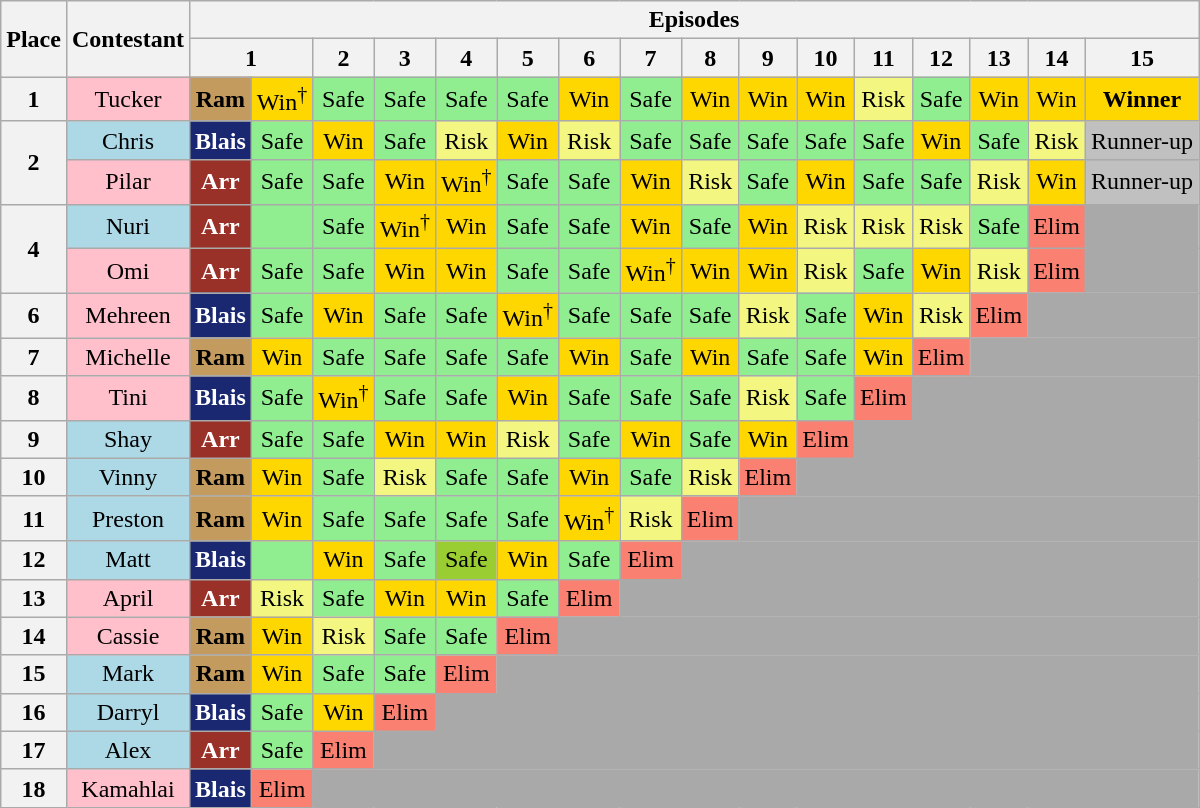<table class="wikitable" style="text-align: center;">
<tr>
<th rowspan="2" scope="col">Place</th>
<th rowspan="2" scope="col">Contestant</th>
<th colspan="16" scope="col">Episodes</th>
</tr>
<tr>
<th colspan="2" scope="col">1</th>
<th>2</th>
<th>3</th>
<th>4</th>
<th>5</th>
<th>6</th>
<th>7</th>
<th>8</th>
<th>9</th>
<th>10</th>
<th>11</th>
<th>12</th>
<th>13</th>
<th>14</th>
<th>15</th>
</tr>
<tr>
<th>1</th>
<td style="background:pink;">Tucker</td>
<td style="background:#C39B5F;"><strong>Ram</strong></td>
<td style="background:gold;">Win<sup>†</sup></td>
<td style="background:lightgreen;">Safe</td>
<td style="background:lightgreen;">Safe</td>
<td style="background:lightgreen;">Safe</td>
<td style="background:lightgreen;">Safe</td>
<td style="background:gold;">Win</td>
<td style="background:lightgreen;">Safe</td>
<td style="background:gold;">Win</td>
<td style="background:gold;">Win</td>
<td style="background:gold;">Win</td>
<td bgcolor="#F3F781">Risk</td>
<td style="background:lightgreen;">Safe</td>
<td style="background:gold;">Win</td>
<td style="background:gold;">Win</td>
<td bgcolor=gold><strong>Winner</strong></td>
</tr>
<tr>
<th rowspan=2>2</th>
<td style="background:lightblue;">Chris</td>
<td style="background:#192870; color:white;"><strong>Blais</strong></td>
<td style="background:lightgreen;">Safe</td>
<td style="background:gold;">Win</td>
<td style="background:lightgreen;">Safe</td>
<td bgcolor="#F3F781">Risk</td>
<td style="background:gold;">Win</td>
<td bgcolor="#F3F781">Risk</td>
<td style="background:lightgreen;">Safe</td>
<td style="background:lightgreen;">Safe</td>
<td style="background:lightgreen;">Safe</td>
<td style="background:lightgreen;">Safe</td>
<td style="background:lightgreen;">Safe</td>
<td style="background:gold;">Win</td>
<td style="background:lightgreen;">Safe</td>
<td bgcolor="#F3F781">Risk</td>
<td bgcolor=silver>Runner-up</td>
</tr>
<tr>
<td style="background:pink;">Pilar</td>
<td style="background:#993129; color:white;"><strong>Arr</strong></td>
<td style="background:lightgreen;">Safe</td>
<td style="background:lightgreen;">Safe</td>
<td style="background:gold;">Win</td>
<td style="background:gold;">Win<sup>†</sup></td>
<td style="background:lightgreen;">Safe</td>
<td style="background:lightgreen;">Safe</td>
<td style="background:gold;">Win</td>
<td bgcolor="#F3F781">Risk</td>
<td style="background:lightgreen;">Safe</td>
<td style="background:gold;">Win</td>
<td style="background:lightgreen;">Safe</td>
<td style="background:lightgreen;">Safe</td>
<td bgcolor="#F3F781">Risk</td>
<td style="background:gold;">Win</td>
<td bgcolor=silver>Runner-up</td>
</tr>
<tr>
<th rowspan="2">4</th>
<td style="background:lightblue;">Nuri</td>
<td style="background:#993129; color:white;"><strong>Arr</strong></td>
<td style="background:lightgreen;"></td>
<td style="background:lightgreen;">Safe</td>
<td style="background:gold;">Win<sup>†</sup></td>
<td style="background:gold;">Win</td>
<td style="background:lightgreen;">Safe</td>
<td style="background:lightgreen;">Safe</td>
<td style="background:gold;">Win</td>
<td style="background:lightgreen;">Safe</td>
<td style="background:gold;">Win</td>
<td bgcolor="#F3F781">Risk</td>
<td bgcolor="#F3F781">Risk</td>
<td bgcolor="#F3F781">Risk</td>
<td style="background:lightgreen;">Safe</td>
<td style="background:salmon;">Elim</td>
<td style="background:darkgrey;" colspan="1"></td>
</tr>
<tr>
<td style="background:pink;">Omi</td>
<td style="background:#993129; color:white;"><strong>Arr</strong></td>
<td style="background:lightgreen;">Safe</td>
<td style="background:lightgreen;">Safe</td>
<td style="background:gold;">Win</td>
<td style="background:gold;">Win</td>
<td style="background:lightgreen;">Safe</td>
<td style="background:lightgreen;">Safe</td>
<td style="background:gold;">Win<sup>†</sup></td>
<td style="background:gold;">Win</td>
<td style="background:gold;">Win</td>
<td bgcolor="#F3F781">Risk</td>
<td style="background:lightgreen;">Safe</td>
<td style="background:gold;">Win</td>
<td bgcolor="#F3F781">Risk</td>
<td style="background:salmon;">Elim</td>
<td style="background:darkgrey;" colspan="1"></td>
</tr>
<tr>
<th>6</th>
<td style="background:pink;">Mehreen</td>
<td style="background:#192870; color:white;"><strong>Blais</strong></td>
<td style="background:lightgreen;">Safe</td>
<td style="background:gold;">Win</td>
<td style="background:lightgreen;">Safe</td>
<td style="background:lightgreen;">Safe</td>
<td style="background:gold;">Win<sup>†</sup></td>
<td style="background:lightgreen;">Safe</td>
<td style="background:lightgreen;">Safe</td>
<td style="background:lightgreen;">Safe</td>
<td bgcolor="#F3F781">Risk</td>
<td style="background:lightgreen;">Safe</td>
<td style="background:gold;">Win</td>
<td bgcolor="#F3F781">Risk</td>
<td style="background:salmon;">Elim</td>
<td style="background:darkgrey;" colspan="2"></td>
</tr>
<tr>
<th>7</th>
<td style="background:pink;">Michelle</td>
<td style="background:#C39B5F;"><strong>Ram</strong></td>
<td style="background:gold;">Win</td>
<td style="background:lightgreen;">Safe</td>
<td style="background:lightgreen;">Safe</td>
<td style="background:lightgreen;">Safe</td>
<td style="background:lightgreen;">Safe</td>
<td style="background:gold;">Win</td>
<td style="background:lightgreen;">Safe</td>
<td style="background:gold;">Win</td>
<td style="background:lightgreen;">Safe</td>
<td style="background:lightgreen;">Safe</td>
<td style="background:gold;">Win</td>
<td style="background:salmon;">Elim</td>
<td style="background:darkgrey;" colspan="3"></td>
</tr>
<tr>
<th>8</th>
<td style="background:pink;">Tini</td>
<td style="background:#192870; color:white;"><strong>Blais</strong></td>
<td style="background:lightgreen;">Safe</td>
<td style="background:gold;">Win<sup>†</sup></td>
<td style="background:lightgreen;">Safe</td>
<td style="background:lightgreen;">Safe</td>
<td style="background:gold;">Win</td>
<td style="background:lightgreen;">Safe</td>
<td style="background:lightgreen;">Safe</td>
<td style="background:lightgreen;">Safe</td>
<td bgcolor="#F3F781">Risk</td>
<td style="background:lightgreen;">Safe</td>
<td style="background:salmon;">Elim</td>
<td style="background:darkgrey;" colspan="4"></td>
</tr>
<tr>
<th>9</th>
<td style="background:lightblue;">Shay</td>
<td style="background:#993129; color:white;"><strong>Arr</strong></td>
<td style="background:lightgreen;">Safe</td>
<td style="background:lightgreen;">Safe</td>
<td style="background:gold;">Win</td>
<td style="background:gold;">Win</td>
<td bgcolor="#F3F781">Risk</td>
<td style="background:lightgreen;">Safe</td>
<td style="background:gold;">Win</td>
<td style="background:lightgreen;">Safe</td>
<td style="background:gold;">Win</td>
<td style="background:salmon;">Elim</td>
<td style="background:darkgrey;" colspan="5"></td>
</tr>
<tr>
<th>10</th>
<td style="background:lightblue;">Vinny</td>
<td style="background:#C39B5F;"><strong>Ram</strong></td>
<td style="background:gold;">Win</td>
<td style="background:lightgreen;">Safe</td>
<td bgcolor="#F3F781">Risk</td>
<td style="background:lightgreen;">Safe</td>
<td style="background:lightgreen;">Safe</td>
<td style="background:gold;">Win</td>
<td style="background:lightgreen;">Safe</td>
<td bgcolor="#F3F781">Risk</td>
<td style="background:salmon;">Elim</td>
<td style="background:darkgrey;" colspan="6"></td>
</tr>
<tr>
<th>11</th>
<td style="background:lightblue;">Preston</td>
<td style="background:#C39B5F;"><strong>Ram</strong></td>
<td style="background:gold;">Win</td>
<td style="background:lightgreen;">Safe</td>
<td style="background:lightgreen;">Safe</td>
<td style="background:lightgreen;">Safe</td>
<td style="background:lightgreen;">Safe</td>
<td style="background:gold;">Win<sup>†</sup></td>
<td bgcolor="#F3F781">Risk</td>
<td style="background:salmon;">Elim</td>
<td style="background:darkgrey;" colspan="7"></td>
</tr>
<tr>
<th>12</th>
<td style="background:lightblue;">Matt</td>
<td style="background:#192870; color:white;"><strong>Blais</strong></td>
<td style="background:lightgreen;"></td>
<td style="background:gold;">Win</td>
<td style="background:lightgreen;">Safe</td>
<td style="background:yellowgreen;">Safe</td>
<td style="background:gold;">Win</td>
<td style="background:lightgreen;">Safe</td>
<td style="background:salmon;">Elim</td>
<td style="background:darkgrey;" colspan="8"></td>
</tr>
<tr>
<th>13</th>
<td style="background:pink;">April</td>
<td style="background:#993129; color:white;"><strong>Arr</strong></td>
<td bgcolor="#F3F781">Risk</td>
<td style="background:lightgreen;">Safe</td>
<td style="background:gold;">Win</td>
<td style="background:gold;">Win</td>
<td style="background:lightgreen;">Safe</td>
<td style="background:salmon;">Elim</td>
<td style="background:darkgrey;" colspan="9"></td>
</tr>
<tr>
<th>14</th>
<td style="background:pink;">Cassie</td>
<td style="background:#C39B5F;"><strong>Ram</strong></td>
<td style="background:gold;">Win</td>
<td bgcolor="#F3F781">Risk</td>
<td style="background:lightgreen;">Safe</td>
<td style="background:lightgreen;">Safe</td>
<td style="background:salmon;">Elim</td>
<td style="background:darkgrey;" colspan="10"></td>
</tr>
<tr>
<th>15</th>
<td style="background:lightblue;">Mark</td>
<td style="background:#C39B5F;"><strong>Ram</strong></td>
<td style="background:gold;">Win</td>
<td style="background:lightgreen;">Safe</td>
<td style="background:lightgreen;">Safe</td>
<td style="background:salmon;">Elim</td>
<td style="background:darkgrey;" colspan="11"></td>
</tr>
<tr>
<th>16</th>
<td style="background:lightblue;">Darryl</td>
<td style="background:#192870; color:white;"><strong>Blais</strong></td>
<td style="background:lightgreen;">Safe</td>
<td style="background:gold;">Win</td>
<td style="background:salmon;">Elim</td>
<td style="background:darkgrey;" colspan="12"></td>
</tr>
<tr>
<th>17</th>
<td style="background:lightblue;">Alex</td>
<td style="background:#993129; color:white;"><strong>Arr</strong></td>
<td style="background:lightgreen;">Safe</td>
<td style="background:salmon;">Elim</td>
<td style="background:darkgrey;" colspan="13"></td>
</tr>
<tr>
<th>18</th>
<td style="background:pink;">Kamahlai</td>
<td style="background:#192870; color:white;"><strong>Blais</strong></td>
<td style="background:salmon;">Elim</td>
<td style="background:darkgrey;" colspan="14"></td>
</tr>
</table>
